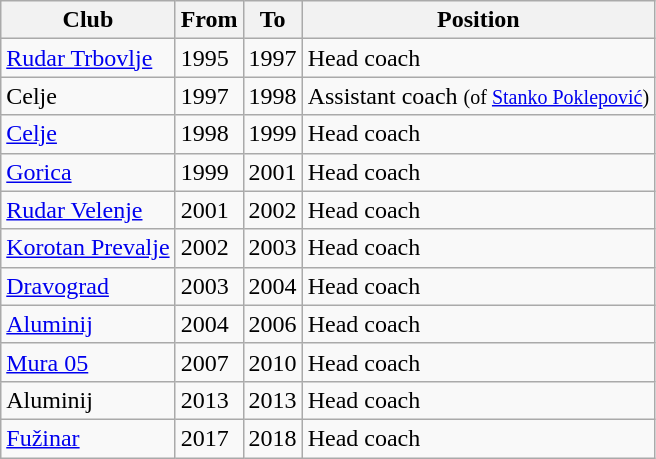<table class="wikitable">
<tr>
<th>Club</th>
<th>From</th>
<th>To</th>
<th>Position</th>
</tr>
<tr>
<td><a href='#'>Rudar Trbovlje</a></td>
<td>1995</td>
<td>1997</td>
<td>Head coach</td>
</tr>
<tr>
<td>Celje</td>
<td>1997</td>
<td>1998</td>
<td>Assistant coach <small>(of <a href='#'>Stanko Poklepović</a>)</small></td>
</tr>
<tr>
<td><a href='#'>Celje</a></td>
<td>1998</td>
<td>1999</td>
<td>Head coach</td>
</tr>
<tr>
<td><a href='#'>Gorica</a></td>
<td>1999</td>
<td>2001</td>
<td>Head coach</td>
</tr>
<tr>
<td><a href='#'>Rudar Velenje</a></td>
<td>2001</td>
<td>2002</td>
<td>Head coach</td>
</tr>
<tr>
<td><a href='#'>Korotan Prevalje</a></td>
<td>2002</td>
<td>2003</td>
<td>Head coach</td>
</tr>
<tr>
<td><a href='#'>Dravograd</a></td>
<td>2003</td>
<td>2004</td>
<td>Head coach</td>
</tr>
<tr>
<td><a href='#'>Aluminij</a></td>
<td>2004</td>
<td>2006</td>
<td>Head coach</td>
</tr>
<tr>
<td><a href='#'>Mura 05</a></td>
<td>2007</td>
<td>2010</td>
<td>Head coach</td>
</tr>
<tr>
<td>Aluminij</td>
<td>2013</td>
<td>2013</td>
<td>Head coach</td>
</tr>
<tr>
<td><a href='#'>Fužinar</a></td>
<td>2017</td>
<td>2018</td>
<td>Head coach</td>
</tr>
</table>
